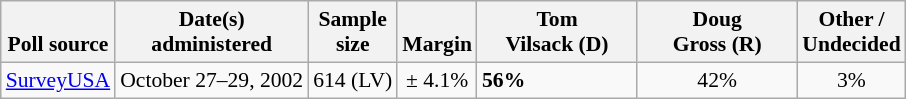<table class="wikitable" style="font-size:90%">
<tr valign=bottom>
<th>Poll source</th>
<th>Date(s)<br>administered</th>
<th>Sample<br>size</th>
<th>Margin<br></th>
<th style="width:100px;">Tom<br>Vilsack (D)</th>
<th style="width:100px;">Doug<br>Gross (R)</th>
<th>Other /<br>Undecided</th>
</tr>
<tr>
<td><a href='#'>SurveyUSA</a></td>
<td align=center>October 27–29, 2002</td>
<td align=center>614 (LV)</td>
<td align=center>± 4.1%</td>
<td><strong>56%</strong></td>
<td align=center>42%</td>
<td align=center>3%</td>
</tr>
</table>
